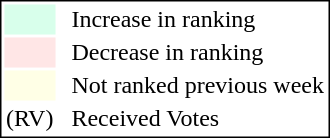<table style="border:1px solid black;">
<tr>
<td style="background:#D8FFEB; width:20px;"></td>
<td> </td>
<td>Increase in ranking</td>
</tr>
<tr>
<td style="background:#FFE6E6; width:20px;"></td>
<td> </td>
<td>Decrease in ranking</td>
</tr>
<tr>
<td style="background:#FFFFE6; width:20px;"></td>
<td> </td>
<td>Not ranked previous week</td>
</tr>
<tr>
<td>(RV)</td>
<td> </td>
<td>Received Votes</td>
</tr>
</table>
